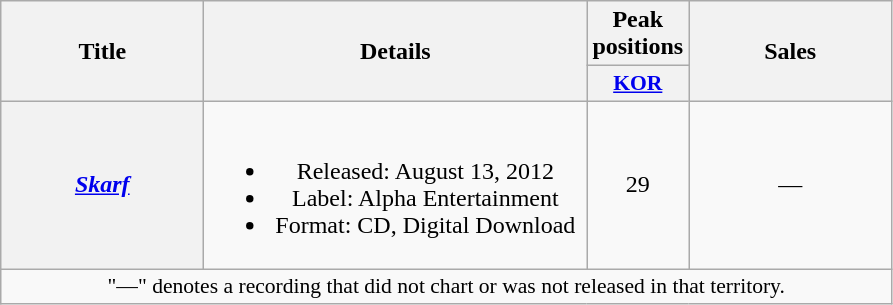<table class="wikitable plainrowheaders" style="text-align:center;">
<tr>
<th scope="col" rowspan="2" style="width:8em;">Title</th>
<th rowspan="2" style="width:15.5em;">Details</th>
<th scope="col" colspan="1">Peak positions</th>
<th scope="col" rowspan="2" style="width:8em;">Sales</th>
</tr>
<tr>
<th scope="col" style="width:2.5em;font-size:90%;"><a href='#'>KOR</a><br></th>
</tr>
<tr>
<th scope="row"><em><a href='#'>Skarf</a></em></th>
<td><br><ul><li>Released: August 13, 2012</li><li>Label: Alpha Entertainment</li><li>Format: CD, Digital Download</li></ul></td>
<td>29</td>
<td>—</td>
</tr>
<tr>
<td colspan="12" style="font-size:90%">"—" denotes a recording that did not chart or was not released in that territory.</td>
</tr>
</table>
